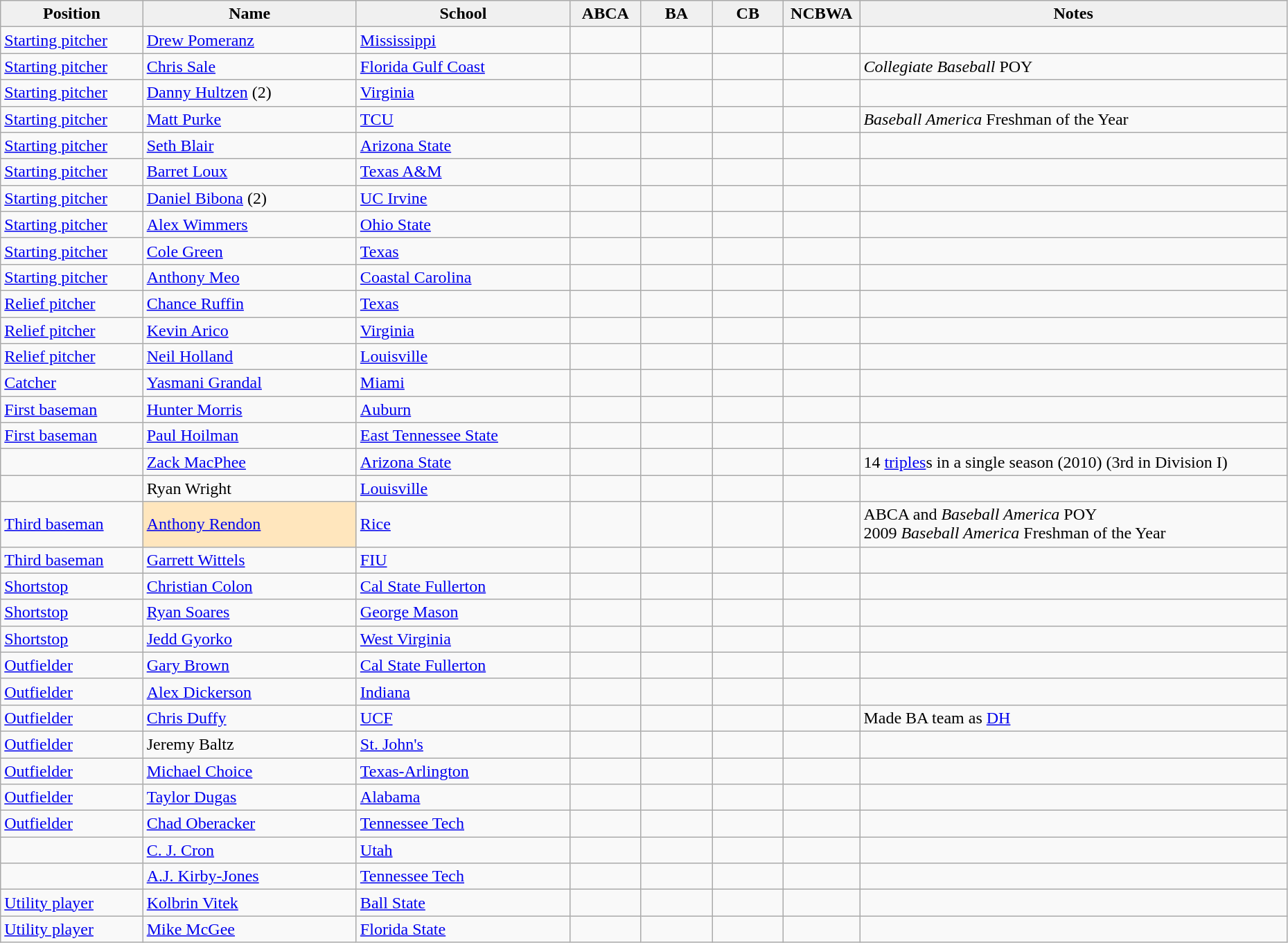<table class="wikitable sortable" style="width:98%;">
<tr>
<td align="center" style="background:#f0f0f0;" width=10%><strong>Position</strong></td>
<td align="center" style="background:#f0f0f0;" width=15%><strong>Name </strong></td>
<td align="center" style="background:#f0f0f0;" width=15%><strong>School</strong></td>
<td align="center" style="background:#f0f0f0;" width=5%><strong>ABCA</strong></td>
<td align="center" style="background:#f0f0f0;" width=5%><strong>BA</strong></td>
<td align="center" style="background:#f0f0f0;" width=5%><strong>CB</strong></td>
<td align="center" style="background:#f0f0f0;" width=5%><strong>NCBWA</strong></td>
<td align="center" style="background:#f0f0f0;" width=30% class="unsortable"><strong>Notes</strong></td>
</tr>
<tr>
<td><a href='#'>Starting pitcher</a></td>
<td><a href='#'>Drew Pomeranz</a></td>
<td><a href='#'>Mississippi</a></td>
<td></td>
<td></td>
<td></td>
<td></td>
<td></td>
</tr>
<tr>
<td><a href='#'>Starting pitcher</a></td>
<td><a href='#'>Chris Sale</a></td>
<td><a href='#'>Florida Gulf Coast</a></td>
<td></td>
<td></td>
<td></td>
<td></td>
<td><em>Collegiate Baseball</em> POY</td>
</tr>
<tr>
<td><a href='#'>Starting pitcher</a></td>
<td><a href='#'>Danny Hultzen</a> (2)</td>
<td><a href='#'>Virginia</a></td>
<td></td>
<td></td>
<td></td>
<td></td>
<td></td>
</tr>
<tr>
<td><a href='#'>Starting pitcher</a></td>
<td><a href='#'>Matt Purke</a></td>
<td><a href='#'>TCU</a></td>
<td></td>
<td></td>
<td></td>
<td></td>
<td><em>Baseball America</em> Freshman of the Year</td>
</tr>
<tr>
<td><a href='#'>Starting pitcher</a></td>
<td><a href='#'>Seth Blair</a></td>
<td><a href='#'>Arizona State</a></td>
<td></td>
<td></td>
<td></td>
<td></td>
<td></td>
</tr>
<tr>
<td><a href='#'>Starting pitcher</a></td>
<td><a href='#'>Barret Loux</a></td>
<td><a href='#'>Texas A&M</a></td>
<td></td>
<td></td>
<td></td>
<td></td>
<td></td>
</tr>
<tr>
<td><a href='#'>Starting pitcher</a></td>
<td><a href='#'>Daniel Bibona</a> (2)</td>
<td><a href='#'>UC Irvine</a></td>
<td></td>
<td></td>
<td></td>
<td></td>
<td></td>
</tr>
<tr>
<td><a href='#'>Starting pitcher</a></td>
<td><a href='#'>Alex Wimmers</a></td>
<td><a href='#'>Ohio State</a></td>
<td></td>
<td></td>
<td></td>
<td></td>
<td></td>
</tr>
<tr>
<td><a href='#'>Starting pitcher</a></td>
<td><a href='#'>Cole Green</a></td>
<td><a href='#'>Texas</a></td>
<td></td>
<td></td>
<td></td>
<td></td>
<td></td>
</tr>
<tr>
<td><a href='#'>Starting pitcher</a></td>
<td><a href='#'>Anthony Meo</a></td>
<td><a href='#'>Coastal Carolina</a></td>
<td></td>
<td></td>
<td></td>
<td></td>
<td></td>
</tr>
<tr>
<td><a href='#'>Relief pitcher</a></td>
<td><a href='#'>Chance Ruffin</a></td>
<td><a href='#'>Texas</a></td>
<td></td>
<td></td>
<td></td>
<td></td>
<td></td>
</tr>
<tr>
<td><a href='#'>Relief pitcher</a></td>
<td><a href='#'>Kevin Arico</a></td>
<td><a href='#'>Virginia</a></td>
<td></td>
<td></td>
<td></td>
<td></td>
<td></td>
</tr>
<tr>
<td><a href='#'>Relief pitcher</a></td>
<td><a href='#'>Neil Holland</a></td>
<td><a href='#'>Louisville</a></td>
<td></td>
<td></td>
<td></td>
<td></td>
<td></td>
</tr>
<tr>
<td><a href='#'>Catcher</a></td>
<td><a href='#'>Yasmani Grandal</a></td>
<td><a href='#'>Miami</a></td>
<td></td>
<td></td>
<td></td>
<td></td>
<td></td>
</tr>
<tr>
<td><a href='#'>First baseman</a></td>
<td><a href='#'>Hunter Morris</a></td>
<td><a href='#'>Auburn</a></td>
<td></td>
<td></td>
<td></td>
<td></td>
<td></td>
</tr>
<tr>
<td><a href='#'>First baseman</a></td>
<td><a href='#'>Paul Hoilman</a></td>
<td><a href='#'>East Tennessee State</a></td>
<td></td>
<td></td>
<td></td>
<td></td>
<td></td>
</tr>
<tr>
<td></td>
<td><a href='#'>Zack MacPhee</a></td>
<td><a href='#'>Arizona State</a></td>
<td></td>
<td></td>
<td></td>
<td></td>
<td>14 <a href='#'>triples</a>s in a single season (2010) (3rd in Division I)</td>
</tr>
<tr>
<td></td>
<td>Ryan Wright</td>
<td><a href='#'>Louisville</a></td>
<td></td>
<td></td>
<td></td>
<td></td>
<td></td>
</tr>
<tr>
<td><a href='#'>Third baseman</a></td>
<td style="background-color:#FFE6BD"><a href='#'>Anthony Rendon</a></td>
<td><a href='#'>Rice</a></td>
<td></td>
<td></td>
<td></td>
<td></td>
<td>ABCA and <em>Baseball America</em> POY<br>2009 <em>Baseball America</em> Freshman of the Year</td>
</tr>
<tr>
<td><a href='#'>Third baseman</a></td>
<td><a href='#'>Garrett Wittels</a></td>
<td><a href='#'>FIU</a></td>
<td></td>
<td></td>
<td></td>
<td></td>
<td></td>
</tr>
<tr>
<td><a href='#'>Shortstop</a></td>
<td><a href='#'>Christian Colon</a></td>
<td><a href='#'>Cal State Fullerton</a></td>
<td></td>
<td></td>
<td></td>
<td></td>
<td></td>
</tr>
<tr>
<td><a href='#'>Shortstop</a></td>
<td><a href='#'>Ryan Soares</a></td>
<td><a href='#'>George Mason</a></td>
<td></td>
<td></td>
<td></td>
<td></td>
<td></td>
</tr>
<tr>
<td><a href='#'>Shortstop</a></td>
<td><a href='#'>Jedd Gyorko</a></td>
<td><a href='#'>West Virginia</a></td>
<td></td>
<td></td>
<td></td>
<td></td>
<td></td>
</tr>
<tr>
<td><a href='#'>Outfielder</a></td>
<td><a href='#'>Gary Brown</a></td>
<td><a href='#'>Cal State Fullerton</a></td>
<td></td>
<td></td>
<td></td>
<td></td>
<td></td>
</tr>
<tr>
<td><a href='#'>Outfielder</a></td>
<td><a href='#'>Alex Dickerson</a></td>
<td><a href='#'>Indiana</a></td>
<td></td>
<td></td>
<td></td>
<td></td>
<td></td>
</tr>
<tr>
<td><a href='#'>Outfielder</a></td>
<td><a href='#'>Chris Duffy</a></td>
<td><a href='#'>UCF</a></td>
<td></td>
<td></td>
<td></td>
<td></td>
<td>Made BA team as <a href='#'>DH</a></td>
</tr>
<tr>
<td><a href='#'>Outfielder</a></td>
<td>Jeremy Baltz</td>
<td><a href='#'>St. John's</a></td>
<td></td>
<td></td>
<td></td>
<td></td>
<td></td>
</tr>
<tr>
<td><a href='#'>Outfielder</a></td>
<td><a href='#'>Michael Choice</a></td>
<td><a href='#'>Texas-Arlington</a></td>
<td></td>
<td></td>
<td></td>
<td></td>
<td></td>
</tr>
<tr>
<td><a href='#'>Outfielder</a></td>
<td><a href='#'>Taylor Dugas</a></td>
<td><a href='#'>Alabama</a></td>
<td></td>
<td></td>
<td></td>
<td></td>
<td></td>
</tr>
<tr>
<td><a href='#'>Outfielder</a></td>
<td><a href='#'>Chad Oberacker</a></td>
<td><a href='#'>Tennessee Tech</a></td>
<td></td>
<td></td>
<td></td>
<td></td>
<td></td>
</tr>
<tr>
<td></td>
<td><a href='#'>C. J. Cron</a></td>
<td><a href='#'>Utah</a></td>
<td></td>
<td></td>
<td></td>
<td></td>
<td></td>
</tr>
<tr>
<td></td>
<td><a href='#'>A.J. Kirby-Jones</a></td>
<td><a href='#'>Tennessee Tech</a></td>
<td></td>
<td></td>
<td></td>
<td></td>
<td></td>
</tr>
<tr>
<td><a href='#'>Utility player</a></td>
<td><a href='#'>Kolbrin Vitek</a></td>
<td><a href='#'>Ball State</a></td>
<td></td>
<td></td>
<td></td>
<td></td>
<td></td>
</tr>
<tr>
<td><a href='#'>Utility player</a></td>
<td><a href='#'>Mike McGee</a></td>
<td><a href='#'>Florida State</a></td>
<td></td>
<td></td>
<td></td>
<td></td>
<td></td>
</tr>
</table>
